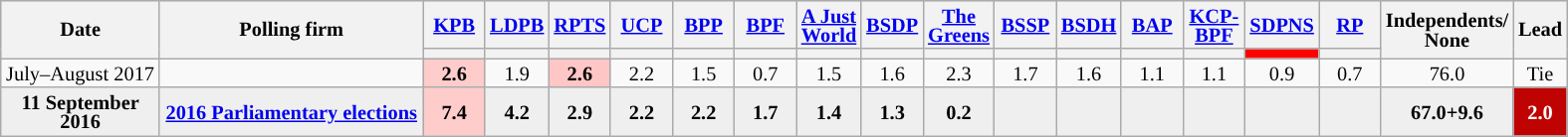<table class="wikitable" style="text-align:center;font-size:85%;line-height:13px">
<tr style="height:30px; background-color:#E9E9E9">
<th style="width:100px;" rowspan="2">Date</th>
<th style="width:170px;" rowspan="2">Polling firm</th>
<th style="width:35px;"><a href='#'>KPB</a></th>
<th style="width:35px;"><a href='#'>LDPB</a></th>
<th style="width:35px;"><a href='#'>RPTS</a></th>
<th style="width:35px;"><a href='#'>UCP</a></th>
<th style="width:35px;"><a href='#'>BPP</a></th>
<th style="width:35px;"><a href='#'>BPF</a></th>
<th style="width:35px;"><a href='#'>A Just World</a></th>
<th style="width:35px;"><a href='#'>BSDP</a></th>
<th style="width:35px;"><a href='#'>The Greens</a></th>
<th style="width:35px;"><a href='#'>BSSP</a></th>
<th style="width:35px;"><a href='#'>BSDH</a></th>
<th style="width:35px;"><a href='#'>BAP</a></th>
<th style="width:35px;"><a href='#'>KCP-BPF</a></th>
<th style="width:35px;"><a href='#'>SDPNS</a></th>
<th style="width:35px;"><a href='#'>RP</a></th>
<th style="width:35px;" rowspan="2">Independents/<br>None</th>
<th style="width:25px;" rowspan="2">Lead</th>
</tr>
<tr>
<th style="background:"></th>
<th style="background:"></th>
<th style="background:"></th>
<th style="background:"></th>
<th style="background:"></th>
<th style="background:"></th>
<th style="background:"></th>
<th style="background:"></th>
<th style="background:"></th>
<th style="background:"></th>
<th style="background:"></th>
<th style="background:"></th>
<th style="background:"></th>
<th style="background:red;"></th>
<th style="background:"></th>
</tr>
<tr>
<td>July–August 2017</td>
<td></td>
<td style="background:#ffcccc"><strong>2.6</strong></td>
<td>1.9</td>
<td style="background:#ffc6c6"><strong>2.6</strong></td>
<td>2.2</td>
<td>1.5</td>
<td>0.7</td>
<td>1.5</td>
<td>1.6</td>
<td>2.3</td>
<td>1.7</td>
<td>1.6</td>
<td>1.1</td>
<td>1.1</td>
<td>0.9</td>
<td>0.7</td>
<td>76.0</td>
<td>Tie</td>
</tr>
<tr style="background:#EFEFEF; font-weight:bold;">
<td>11 September 2016</td>
<td><a href='#'>2016 Parliamentary elections</a></td>
<td style="background:#ffcccc"><strong>7.4</strong></td>
<td>4.2</td>
<td>2.9</td>
<td>2.2</td>
<td>2.2</td>
<td>1.7</td>
<td>1.4</td>
<td>1.3</td>
<td>0.2</td>
<td></td>
<td></td>
<td></td>
<td></td>
<td></td>
<td></td>
<td>67.0+9.6</td>
<td style="background:#BF0202; color:white;"><strong>2.0</strong></td>
</tr>
</table>
